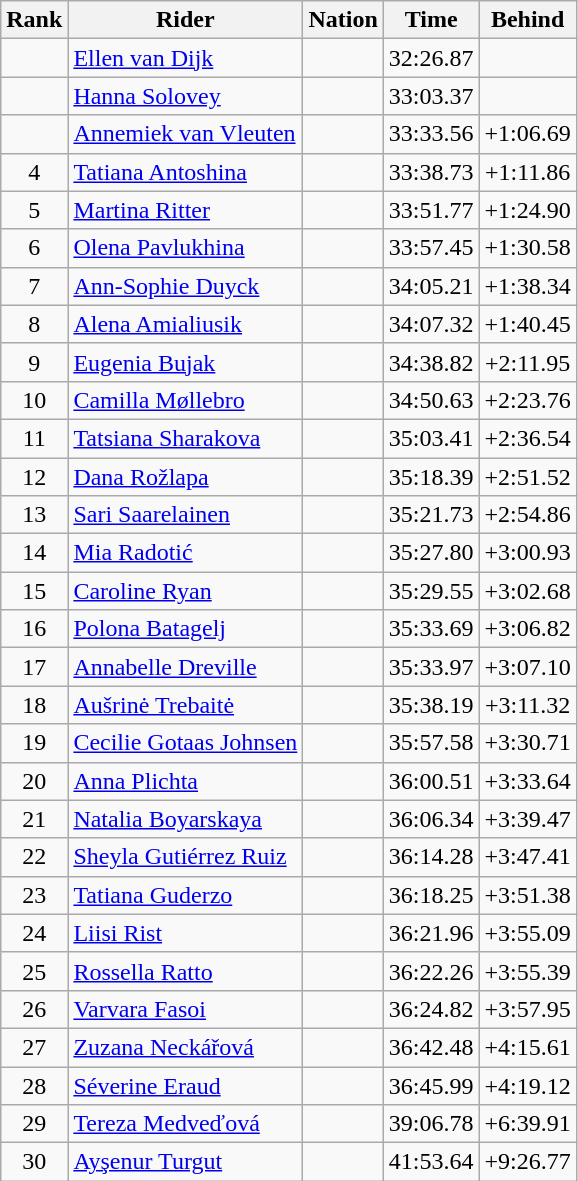<table class="wikitable sortable" style="text-align:center">
<tr>
<th>Rank</th>
<th>Rider</th>
<th>Nation</th>
<th>Time</th>
<th>Behind</th>
</tr>
<tr>
<td></td>
<td align=left><a href='#'>Ellen van Dijk</a></td>
<td align=left></td>
<td>32:26.87</td>
<td></td>
</tr>
<tr>
<td></td>
<td align=left><a href='#'>Hanna Solovey</a></td>
<td align=left></td>
<td>33:03.37</td>
<td></td>
</tr>
<tr>
<td></td>
<td align=left><a href='#'>Annemiek van Vleuten</a></td>
<td align=left></td>
<td>33:33.56</td>
<td>+1:06.69</td>
</tr>
<tr>
<td>4</td>
<td align=left><a href='#'>Tatiana Antoshina</a></td>
<td align=left></td>
<td>33:38.73</td>
<td>+1:11.86</td>
</tr>
<tr>
<td>5</td>
<td align=left><a href='#'>Martina Ritter</a></td>
<td align=left></td>
<td>33:51.77</td>
<td>+1:24.90</td>
</tr>
<tr>
<td>6</td>
<td align=left><a href='#'>Olena Pavlukhina</a></td>
<td align=left></td>
<td>33:57.45</td>
<td>+1:30.58</td>
</tr>
<tr>
<td>7</td>
<td align=left><a href='#'>Ann-Sophie Duyck</a></td>
<td align=left></td>
<td>34:05.21</td>
<td>+1:38.34</td>
</tr>
<tr>
<td>8</td>
<td align=left><a href='#'>Alena Amialiusik</a></td>
<td align=left></td>
<td>34:07.32</td>
<td>+1:40.45</td>
</tr>
<tr>
<td>9</td>
<td align=left><a href='#'>Eugenia Bujak</a></td>
<td align=left></td>
<td>34:38.82</td>
<td>+2:11.95</td>
</tr>
<tr>
<td>10</td>
<td align=left><a href='#'>Camilla Møllebro</a></td>
<td align=left></td>
<td>34:50.63</td>
<td>+2:23.76</td>
</tr>
<tr>
<td>11</td>
<td align=left><a href='#'>Tatsiana Sharakova</a></td>
<td align=left></td>
<td>35:03.41</td>
<td>+2:36.54</td>
</tr>
<tr>
<td>12</td>
<td align=left><a href='#'>Dana Rožlapa</a></td>
<td align=left></td>
<td>35:18.39</td>
<td>+2:51.52</td>
</tr>
<tr>
<td>13</td>
<td align=left><a href='#'>Sari Saarelainen</a></td>
<td align=left></td>
<td>35:21.73</td>
<td>+2:54.86</td>
</tr>
<tr>
<td>14</td>
<td align=left><a href='#'>Mia Radotić</a></td>
<td align=left></td>
<td>35:27.80</td>
<td>+3:00.93</td>
</tr>
<tr>
<td>15</td>
<td align=left><a href='#'>Caroline Ryan</a></td>
<td align=left></td>
<td>35:29.55</td>
<td>+3:02.68</td>
</tr>
<tr>
<td>16</td>
<td align=left><a href='#'>Polona Batagelj</a></td>
<td align=left></td>
<td>35:33.69</td>
<td>+3:06.82</td>
</tr>
<tr>
<td>17</td>
<td align=left><a href='#'>Annabelle Dreville</a></td>
<td align=left></td>
<td>35:33.97</td>
<td>+3:07.10</td>
</tr>
<tr>
<td>18</td>
<td align=left><a href='#'>Aušrinė Trebaitė</a></td>
<td align=left></td>
<td>35:38.19</td>
<td>+3:11.32</td>
</tr>
<tr>
<td>19</td>
<td align=left><a href='#'>Cecilie Gotaas Johnsen</a></td>
<td align=left></td>
<td>35:57.58</td>
<td>+3:30.71</td>
</tr>
<tr>
<td>20</td>
<td align=left><a href='#'>Anna Plichta</a></td>
<td align=left></td>
<td>36:00.51</td>
<td>+3:33.64</td>
</tr>
<tr>
<td>21</td>
<td align=left><a href='#'>Natalia Boyarskaya</a></td>
<td align=left></td>
<td>36:06.34</td>
<td>+3:39.47</td>
</tr>
<tr>
<td>22</td>
<td align=left><a href='#'>Sheyla Gutiérrez Ruiz</a></td>
<td align=left></td>
<td>36:14.28</td>
<td>+3:47.41</td>
</tr>
<tr>
<td>23</td>
<td align=left><a href='#'>Tatiana Guderzo</a></td>
<td align=left></td>
<td>36:18.25</td>
<td>+3:51.38</td>
</tr>
<tr>
<td>24</td>
<td align=left><a href='#'>Liisi Rist</a></td>
<td align=left></td>
<td>36:21.96</td>
<td>+3:55.09</td>
</tr>
<tr>
<td>25</td>
<td align=left><a href='#'>Rossella Ratto</a></td>
<td align=left></td>
<td>36:22.26</td>
<td>+3:55.39</td>
</tr>
<tr>
<td>26</td>
<td align=left><a href='#'>Varvara Fasoi</a></td>
<td align=left></td>
<td>36:24.82</td>
<td>+3:57.95</td>
</tr>
<tr>
<td>27</td>
<td align=left><a href='#'>Zuzana Neckářová</a></td>
<td align=left></td>
<td>36:42.48</td>
<td>+4:15.61</td>
</tr>
<tr>
<td>28</td>
<td align=left><a href='#'>Séverine Eraud</a></td>
<td align=left></td>
<td>36:45.99</td>
<td>+4:19.12</td>
</tr>
<tr>
<td>29</td>
<td align=left><a href='#'>Tereza Medveďová</a></td>
<td align=left></td>
<td>39:06.78</td>
<td>+6:39.91</td>
</tr>
<tr>
<td>30</td>
<td align=left><a href='#'>Ayşenur Turgut</a></td>
<td align=left></td>
<td>41:53.64</td>
<td>+9:26.77</td>
</tr>
</table>
